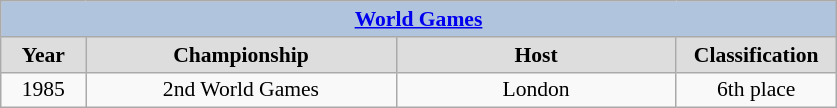<table class="wikitable" style=font-size:90%>
<tr align=center style="background:#B0C4DE;">
<td colspan=4><strong><a href='#'>World Games</a></strong></td>
</tr>
<tr align=center bgcolor="#dddddd">
<td width=50><strong>Year</strong></td>
<td width=200><strong>Championship</strong></td>
<td width=180><strong>Host</strong></td>
<td width=100><strong>Classification</strong></td>
</tr>
<tr align=center>
<td>1985</td>
<td>2nd World Games</td>
<td> London</td>
<td align="center">6th place</td>
</tr>
</table>
